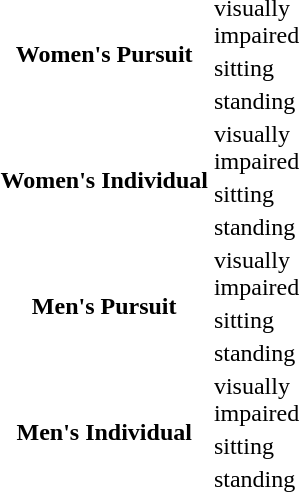<table>
<tr>
<th scope="row" rowspan="3">Women's Pursuit<br></th>
<td>visually <br>impaired</td>
<td></td>
<td></td>
<td></td>
</tr>
<tr>
<td>sitting</td>
<td></td>
<td></td>
<td></td>
</tr>
<tr>
<td>standing</td>
<td></td>
<td></td>
<td></td>
</tr>
<tr>
<th scope="row" rowspan="3">Women's Individual<br></th>
<td>visually <br>impaired</td>
<td></td>
<td></td>
<td></td>
</tr>
<tr>
<td>sitting</td>
<td></td>
<td></td>
<td></td>
</tr>
<tr>
<td>standing</td>
<td></td>
<td></td>
<td></td>
</tr>
<tr>
<th scope="row" rowspan="3">Men's Pursuit<br></th>
<td>visually <br>impaired</td>
<td></td>
<td></td>
<td></td>
</tr>
<tr>
<td>sitting</td>
<td></td>
<td></td>
<td></td>
</tr>
<tr>
<td>standing</td>
<td></td>
<td></td>
<td></td>
</tr>
<tr>
<th scope="row" rowspan="3">Men's Individual<br></th>
<td>visually <br>impaired</td>
<td></td>
<td></td>
<td></td>
</tr>
<tr>
<td>sitting</td>
<td></td>
<td></td>
<td></td>
</tr>
<tr>
<td>standing</td>
<td></td>
<td></td>
<td></td>
</tr>
</table>
